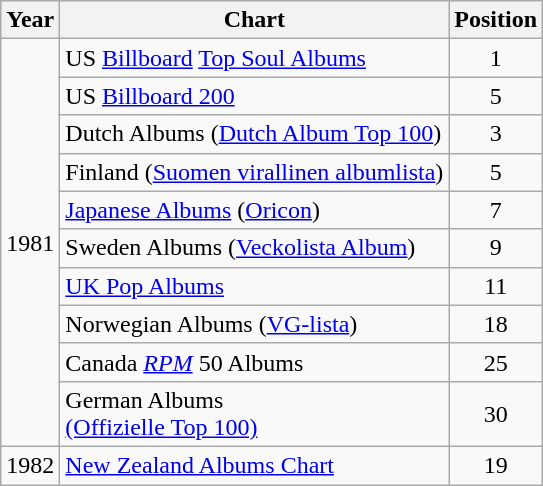<table class="wikitable" border="1">
<tr>
<th>Year</th>
<th>Chart</th>
<th>Position</th>
</tr>
<tr>
<td rowspan="10">1981</td>
<td>US <a href='#'>Billboard</a> <a href='#'>Top Soul Albums</a></td>
<td align="center">1</td>
</tr>
<tr>
<td>US <a href='#'>Billboard 200</a></td>
<td align="center">5</td>
</tr>
<tr>
<td>Dutch Albums (<a href='#'>Dutch Album Top 100</a>)</td>
<td align="center">3</td>
</tr>
<tr>
<td>Finland (<a href='#'>Suomen virallinen albumlista</a>)</td>
<td align="center">5</td>
</tr>
<tr>
<td><a href='#'>Japanese Albums</a> (<a href='#'>Oricon</a>)</td>
<td align="center">7</td>
</tr>
<tr>
<td>Sweden Albums (<a href='#'>Veckolista Album</a>)</td>
<td align="center">9</td>
</tr>
<tr>
<td><a href='#'>UK Pop Albums</a></td>
<td align="center">11</td>
</tr>
<tr>
<td>Norwegian Albums (<a href='#'>VG-lista</a>)</td>
<td align="center">18</td>
</tr>
<tr>
<td>Canada <em><a href='#'>RPM</a></em> 50 Albums</td>
<td align="center">25</td>
</tr>
<tr>
<td>German Albums<br><a href='#'>(Offizielle Top 100)</a></td>
<td align="center">30</td>
</tr>
<tr>
<td>1982</td>
<td><a href='#'>New Zealand Albums Chart</a></td>
<td align="center">19</td>
</tr>
</table>
